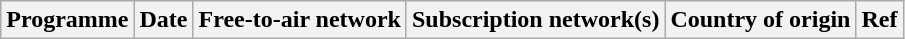<table class="wikitable plainrowheaders sortable" style="text-align:left">
<tr>
<th scope="col">Programme</th>
<th scope="col">Date</th>
<th scope="col">Free-to-air network</th>
<th scope="col">Subscription network(s)</th>
<th scope="col">Country of origin</th>
<th scope="col" class="unsortable">Ref</th>
</tr>
</table>
